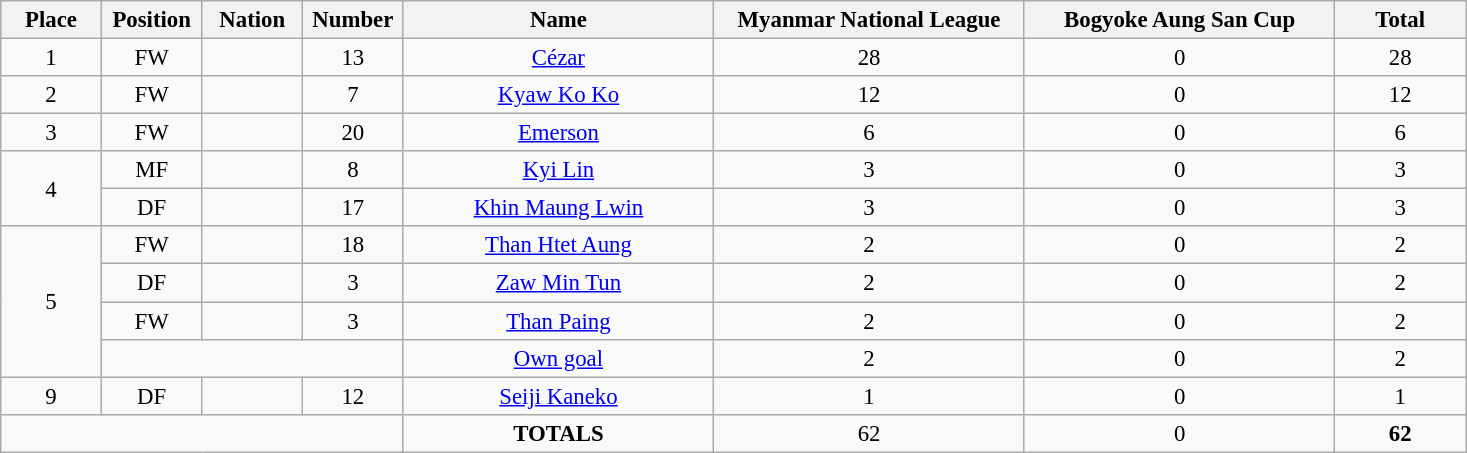<table class="wikitable" style="font-size: 95%; text-align: center;">
<tr>
<th width=60>Place</th>
<th width=60>Position</th>
<th width=60>Nation</th>
<th width=60>Number</th>
<th width=200>Name</th>
<th width=200>Myanmar National League</th>
<th width=200>Bogyoke Aung San Cup</th>
<th width=80><strong>Total</strong></th>
</tr>
<tr>
<td>1</td>
<td>FW</td>
<td></td>
<td>13</td>
<td><a href='#'>Cézar</a></td>
<td>28</td>
<td>0</td>
<td>28</td>
</tr>
<tr>
<td>2</td>
<td>FW</td>
<td></td>
<td>7</td>
<td><a href='#'>Kyaw Ko Ko</a></td>
<td>12</td>
<td>0</td>
<td>12</td>
</tr>
<tr>
<td>3</td>
<td>FW</td>
<td></td>
<td>20</td>
<td><a href='#'>Emerson</a></td>
<td>6</td>
<td>0</td>
<td>6</td>
</tr>
<tr>
<td rowspan="2">4</td>
<td>MF</td>
<td></td>
<td>8</td>
<td><a href='#'>Kyi Lin</a></td>
<td>3</td>
<td>0</td>
<td>3</td>
</tr>
<tr>
<td>DF</td>
<td></td>
<td>17</td>
<td><a href='#'>Khin Maung Lwin</a></td>
<td>3</td>
<td>0</td>
<td>3</td>
</tr>
<tr>
<td rowspan="4">5</td>
<td>FW</td>
<td></td>
<td>18</td>
<td><a href='#'>Than Htet Aung</a></td>
<td>2</td>
<td>0</td>
<td>2</td>
</tr>
<tr>
<td>DF</td>
<td></td>
<td>3</td>
<td><a href='#'>Zaw Min Tun</a></td>
<td>2</td>
<td>0</td>
<td>2</td>
</tr>
<tr>
<td>FW</td>
<td></td>
<td>3</td>
<td><a href='#'>Than Paing</a></td>
<td>2</td>
<td>0</td>
<td>2</td>
</tr>
<tr>
<td colspan="3"></td>
<td><a href='#'>Own goal</a></td>
<td>2</td>
<td>0</td>
<td>2</td>
</tr>
<tr>
<td rowspan="1">9</td>
<td>DF</td>
<td></td>
<td>12</td>
<td><a href='#'>Seiji Kaneko</a></td>
<td>1</td>
<td>0</td>
<td>1</td>
</tr>
<tr>
<td colspan="4"></td>
<td><strong>TOTALS</strong></td>
<td>62</td>
<td>0</td>
<td><strong>62</strong></td>
</tr>
</table>
